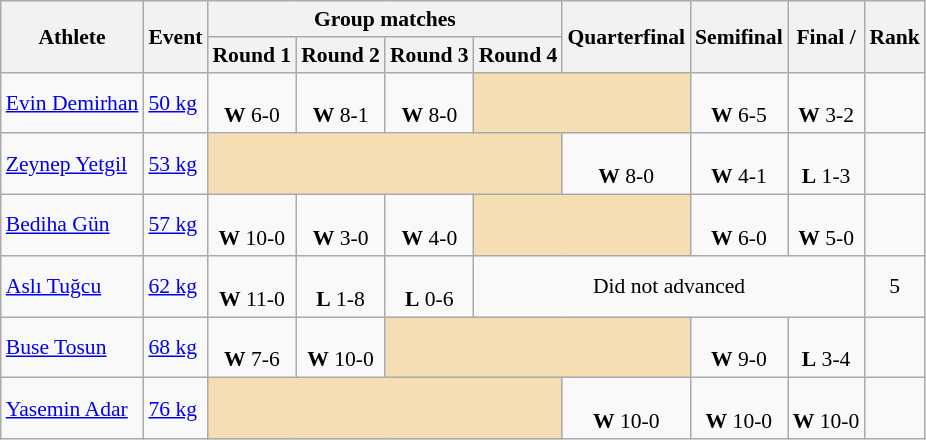<table class=wikitable style="font-size:90%; text-align:center">
<tr>
<th rowspan=2>Athlete</th>
<th rowspan=2>Event</th>
<th colspan=4>Group matches</th>
<th rowspan=2>Quarterfinal</th>
<th rowspan=2>Semifinal</th>
<th rowspan=2>Final / </th>
<th rowspan=2>Rank</th>
</tr>
<tr>
<th>Round 1</th>
<th>Round 2</th>
<th>Round 3</th>
<th>Round 4</th>
</tr>
<tr>
<td align=left><a href='#'>Evin Demirhan</a></td>
<td align=left><a href='#'>50 kg</a></td>
<td><br><strong>W</strong> 6-0</td>
<td><br><strong>W</strong> 8-1</td>
<td><br><strong>W</strong> 8-0</td>
<td bgcolor=wheat colspan=2></td>
<td><br><strong>W</strong> 6-5</td>
<td><br><strong>W</strong> 3-2</td>
<td></td>
</tr>
<tr>
<td align=left><a href='#'>Zeynep Yetgil</a></td>
<td align=left><a href='#'>53 kg</a></td>
<td colspan=4 bgcolor=wheat></td>
<td><br><strong>W</strong> 8-0</td>
<td><br><strong>W</strong> 4-1</td>
<td><br><strong>L</strong> 1-3</td>
<td></td>
</tr>
<tr>
<td align=left><a href='#'>Bediha Gün</a></td>
<td align=left><a href='#'>57 kg</a></td>
<td><br><strong>W</strong> 10-0</td>
<td><br><strong>W</strong> 3-0</td>
<td><br><strong>W</strong> 4-0</td>
<td bgcolor=wheat colspan=2></td>
<td><br><strong>W</strong> 6-0</td>
<td><br><strong>W</strong> 5-0</td>
<td></td>
</tr>
<tr>
<td align=left><a href='#'>Aslı Tuğcu</a></td>
<td align=left><a href='#'>62 kg</a></td>
<td><br><strong>W</strong> 11-0</td>
<td><br><strong>L</strong> 1-8</td>
<td><br><strong>L</strong> 0-6</td>
<td colspan=4 align=center>Did not advanced</td>
<td>5</td>
</tr>
<tr>
<td align=left><a href='#'>Buse Tosun</a></td>
<td align=left><a href='#'>68 kg</a></td>
<td><br><strong>W</strong> 7-6</td>
<td><br><strong>W</strong> 10-0</td>
<td colspan=3 bgcolor=wheat></td>
<td><br><strong>W</strong> 9-0</td>
<td><br><strong>L</strong> 3-4</td>
<td></td>
</tr>
<tr>
<td align=left><a href='#'>Yasemin Adar</a></td>
<td align=left><a href='#'>76 kg</a></td>
<td colspan=4 bgcolor=wheat></td>
<td><br><strong>W</strong> 10-0</td>
<td><br><strong>W</strong> 10-0</td>
<td><br><strong>W</strong> 10-0</td>
<td></td>
</tr>
</table>
